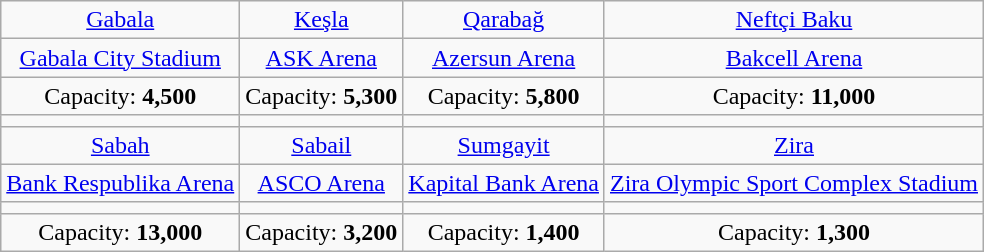<table class="wikitable" style="text-align:center">
<tr>
<td><a href='#'>Gabala</a></td>
<td><a href='#'>Keşla</a></td>
<td><a href='#'>Qarabağ</a></td>
<td><a href='#'>Neftçi Baku</a></td>
</tr>
<tr>
<td><a href='#'>Gabala City Stadium</a></td>
<td><a href='#'>ASK Arena</a></td>
<td><a href='#'>Azersun Arena</a></td>
<td><a href='#'>Bakcell Arena</a></td>
</tr>
<tr>
<td>Capacity: <strong>4,500</strong></td>
<td>Capacity: <strong>5,300</strong></td>
<td>Capacity: <strong>5,800</strong></td>
<td>Capacity: <strong>11,000</strong></td>
</tr>
<tr>
<td></td>
<td></td>
<td></td>
<td></td>
</tr>
<tr>
<td><a href='#'>Sabah</a></td>
<td><a href='#'>Sabail</a></td>
<td><a href='#'>Sumgayit</a></td>
<td><a href='#'>Zira</a></td>
</tr>
<tr>
<td><a href='#'>Bank Respublika Arena</a></td>
<td><a href='#'>ASCO Arena</a></td>
<td><a href='#'>Kapital Bank Arena</a></td>
<td><a href='#'>Zira Olympic Sport Complex Stadium</a></td>
</tr>
<tr>
<td></td>
<td></td>
<td></td>
<td></td>
</tr>
<tr>
<td>Capacity: <strong>13,000</strong></td>
<td>Capacity: <strong>3,200</strong></td>
<td>Capacity: <strong>1,400</strong></td>
<td>Capacity: <strong>1,300</strong></td>
</tr>
</table>
